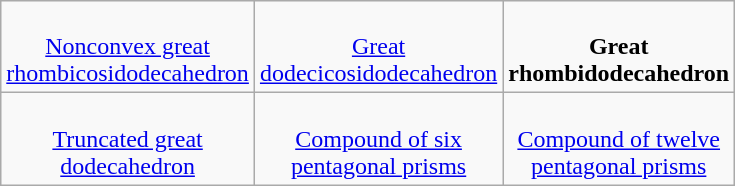<table class="wikitable" width="400" style="vertical-align:top;text-align:center">
<tr>
<td><br><a href='#'>Nonconvex great rhombicosidodecahedron</a></td>
<td><br><a href='#'>Great dodecicosidodecahedron</a></td>
<td><br><strong>Great rhombidodecahedron</strong></td>
</tr>
<tr>
<td><br><a href='#'>Truncated great dodecahedron</a></td>
<td><br><a href='#'>Compound of six pentagonal prisms</a></td>
<td><br><a href='#'>Compound of twelve pentagonal prisms</a></td>
</tr>
</table>
